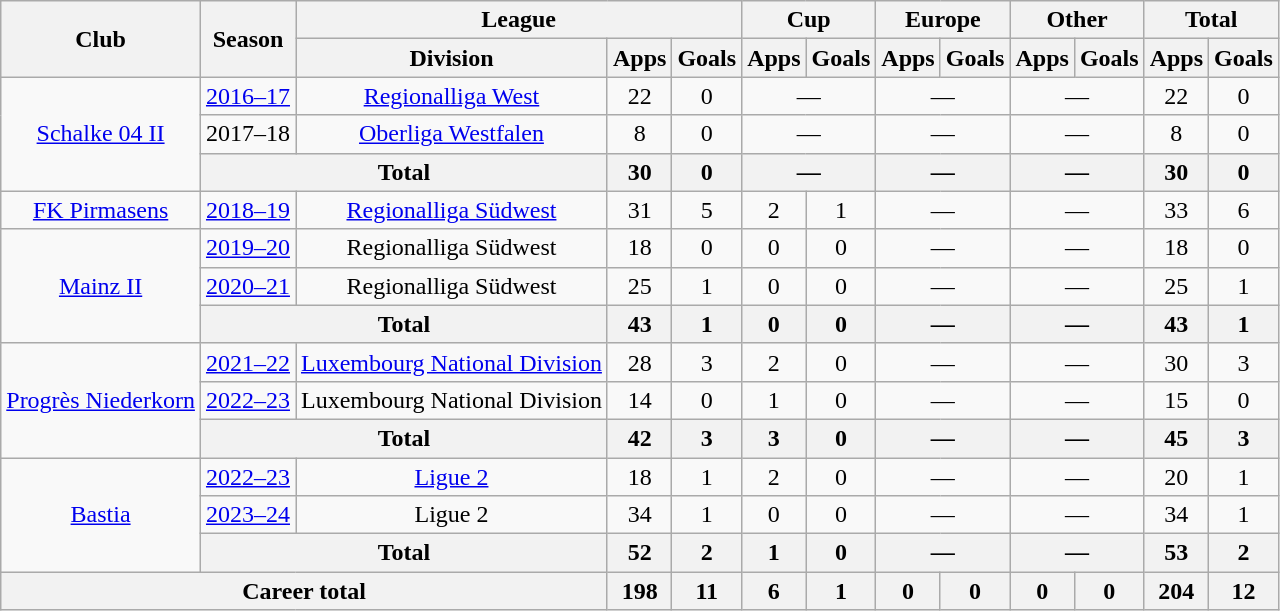<table class="wikitable" style="text-align:center">
<tr>
<th rowspan="2">Club</th>
<th rowspan="2">Season</th>
<th colspan="3">League</th>
<th colspan="2">Cup</th>
<th colspan="2">Europe</th>
<th colspan="2">Other</th>
<th colspan="2">Total</th>
</tr>
<tr>
<th>Division</th>
<th>Apps</th>
<th>Goals</th>
<th>Apps</th>
<th>Goals</th>
<th>Apps</th>
<th>Goals</th>
<th>Apps</th>
<th>Goals</th>
<th>Apps</th>
<th>Goals</th>
</tr>
<tr>
<td rowspan="3"><a href='#'>Schalke 04 II</a></td>
<td><a href='#'>2016–17</a></td>
<td><a href='#'>Regionalliga West</a></td>
<td>22</td>
<td>0</td>
<td colspan="2">—</td>
<td colspan="2">—</td>
<td colspan="2">—</td>
<td>22</td>
<td>0</td>
</tr>
<tr>
<td>2017–18</td>
<td><a href='#'>Oberliga Westfalen</a></td>
<td>8</td>
<td>0</td>
<td colspan="2">—</td>
<td colspan="2">—</td>
<td colspan="2">—</td>
<td>8</td>
<td>0</td>
</tr>
<tr>
<th colspan="2">Total</th>
<th>30</th>
<th>0</th>
<th colspan="2">—</th>
<th colspan="2">—</th>
<th colspan="2">—</th>
<th>30</th>
<th>0</th>
</tr>
<tr>
<td><a href='#'>FK Pirmasens</a></td>
<td><a href='#'>2018–19</a></td>
<td><a href='#'>Regionalliga Südwest</a></td>
<td>31</td>
<td>5</td>
<td>2</td>
<td>1</td>
<td colspan="2">—</td>
<td colspan="2">—</td>
<td>33</td>
<td>6</td>
</tr>
<tr>
<td rowspan="3"><a href='#'>Mainz II</a></td>
<td><a href='#'>2019–20</a></td>
<td>Regionalliga Südwest</td>
<td>18</td>
<td>0</td>
<td>0</td>
<td>0</td>
<td colspan="2">—</td>
<td colspan="2">—</td>
<td>18</td>
<td>0</td>
</tr>
<tr>
<td><a href='#'>2020–21</a></td>
<td>Regionalliga Südwest</td>
<td>25</td>
<td>1</td>
<td>0</td>
<td>0</td>
<td colspan="2">—</td>
<td colspan="2">—</td>
<td>25</td>
<td>1</td>
</tr>
<tr>
<th colspan="2">Total</th>
<th>43</th>
<th>1</th>
<th>0</th>
<th>0</th>
<th colspan="2">—</th>
<th colspan="2">—</th>
<th>43</th>
<th>1</th>
</tr>
<tr>
<td rowspan="3"><a href='#'>Progrès Niederkorn</a></td>
<td><a href='#'>2021–22</a></td>
<td><a href='#'>Luxembourg National Division</a></td>
<td>28</td>
<td>3</td>
<td>2</td>
<td>0</td>
<td colspan="2">—</td>
<td colspan="2">—</td>
<td>30</td>
<td>3</td>
</tr>
<tr>
<td><a href='#'>2022–23</a></td>
<td>Luxembourg National Division</td>
<td>14</td>
<td>0</td>
<td>1</td>
<td>0</td>
<td colspan="2">—</td>
<td colspan="2">—</td>
<td>15</td>
<td>0</td>
</tr>
<tr>
<th colspan="2">Total</th>
<th>42</th>
<th>3</th>
<th>3</th>
<th>0</th>
<th colspan="2">—</th>
<th colspan="2">—</th>
<th>45</th>
<th>3</th>
</tr>
<tr>
<td rowspan="3"><a href='#'>Bastia</a></td>
<td><a href='#'>2022–23</a></td>
<td><a href='#'>Ligue 2</a></td>
<td>18</td>
<td>1</td>
<td>2</td>
<td>0</td>
<td colspan="2">—</td>
<td colspan="2">—</td>
<td>20</td>
<td>1</td>
</tr>
<tr>
<td><a href='#'>2023–24</a></td>
<td>Ligue 2</td>
<td>34</td>
<td>1</td>
<td>0</td>
<td>0</td>
<td colspan="2">—</td>
<td colspan="2">—</td>
<td>34</td>
<td>1</td>
</tr>
<tr>
<th colspan="2">Total</th>
<th>52</th>
<th>2</th>
<th>1</th>
<th>0</th>
<th colspan="2">—</th>
<th colspan="2">—</th>
<th>53</th>
<th>2</th>
</tr>
<tr>
<th colspan="3">Career total</th>
<th>198</th>
<th>11</th>
<th>6</th>
<th>1</th>
<th>0</th>
<th>0</th>
<th>0</th>
<th>0</th>
<th>204</th>
<th>12</th>
</tr>
</table>
